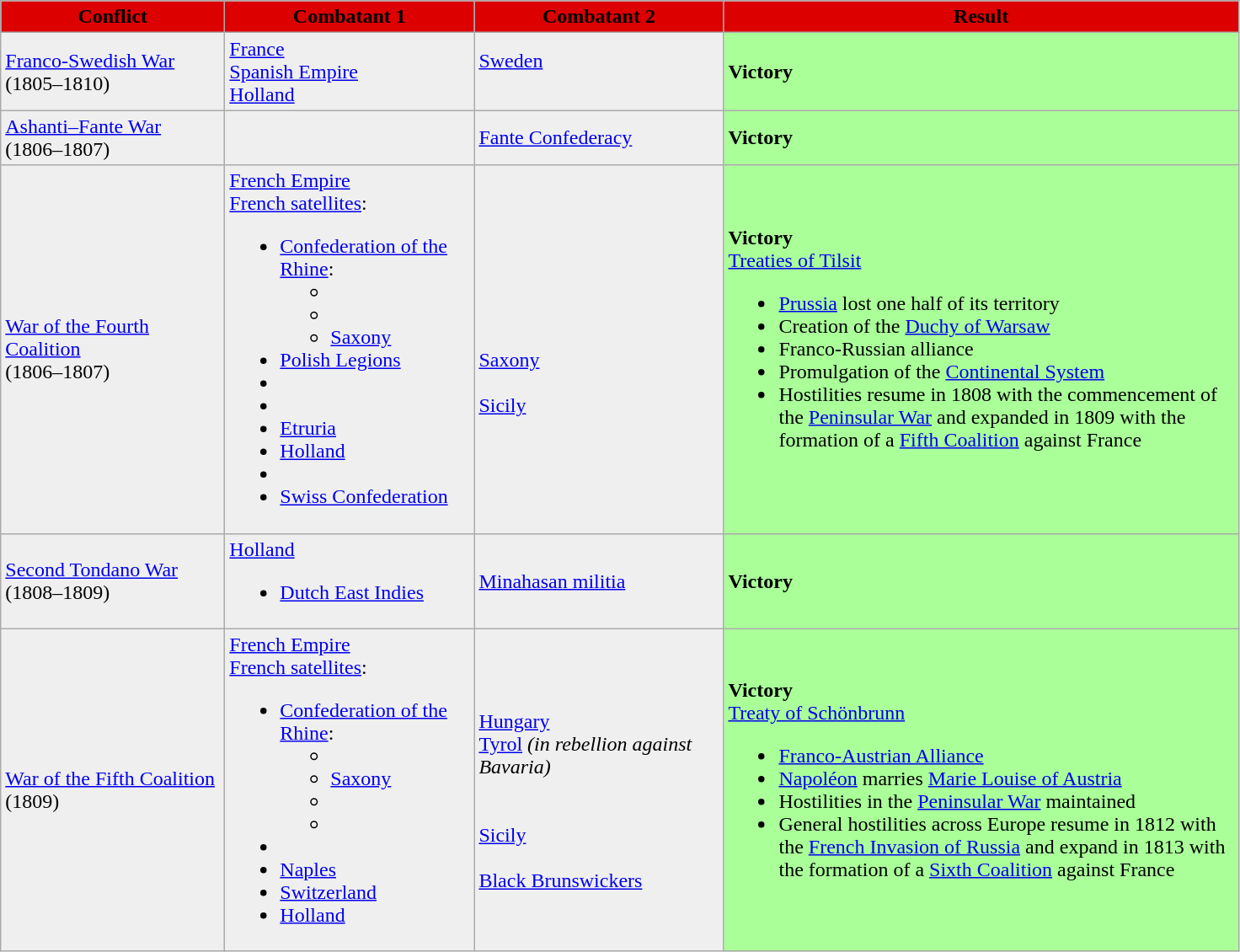<table class="wikitable">
<tr>
<th style="background:#DD0000" width="170px"><span>Conflict</span></th>
<th style="background:#DD0000" width="190px"><span>Combatant 1</span></th>
<th style="background:#DD0000" width="190px"><span>Combatant 2</span></th>
<th style="background:#DD0000" width="400px"><span>Result</span></th>
</tr>
<tr>
<td style="background:#efefef"><a href='#'>Franco-Swedish War</a><br>(1805–1810)</td>
<td style="background:#efefef"> <a href='#'>France</a><br> <a href='#'>Spanish Empire</a><br> <a href='#'>Holland</a></td>
<td style="background:#efefef"> <a href='#'>Sweden</a><br><br></td>
<td style="background:#AF9"><strong>Victory</strong></td>
</tr>
<tr>
<td style="background:#efefef"><a href='#'>Ashanti–Fante War</a><br>(1806–1807)</td>
<td style="background:#efefef"><br></td>
<td style="background:#efefef"> <a href='#'>Fante Confederacy</a><br></td>
<td style="background:#AF9"><strong>Victory</strong></td>
</tr>
<tr>
<td style="background:#efefef"><a href='#'>War of the Fourth Coalition</a><br>(1806–1807)</td>
<td style="background:#efefef"> <a href='#'>French Empire</a><br><a href='#'>French satellites</a>:<br><ul><li><a href='#'>Confederation of the Rhine</a>:<ul><li></li><li></li><li> <a href='#'>Saxony</a></li></ul></li><li><a href='#'>Polish Legions</a></li><li></li><li></li><li> <a href='#'>Etruria</a></li><li> <a href='#'>Holland</a></li><li></li><li> <a href='#'>Swiss Confederation</a></li></ul></td>
<td style="background:#efefef"><br><br><br> <a href='#'>Saxony</a><br><br> <a href='#'>Sicily</a></td>
<td style="background:#AF9"><strong>Victory</strong><br><a href='#'>Treaties of Tilsit</a><ul><li><a href='#'>Prussia</a> lost one half of its territory</li><li>Creation of the <a href='#'>Duchy of Warsaw</a></li><li>Franco-Russian alliance</li><li>Promulgation of the <a href='#'>Continental System</a></li><li>Hostilities resume in 1808 with the commencement of the <a href='#'>Peninsular War</a> and expanded in 1809 with the formation of a <a href='#'>Fifth Coalition</a> against France</li></ul></td>
</tr>
<tr>
<td style="background:#efefef"><a href='#'>Second Tondano War</a><br>(1808–1809)</td>
<td style="background:#efefef"> <a href='#'>Holland</a><br><ul><li> <a href='#'>Dutch East Indies</a></li></ul></td>
<td style="background:#efefef"><a href='#'>Minahasan militia</a></td>
<td style="background:#AF9"><strong>Victory</strong></td>
</tr>
<tr>
<td style="background:#efefef"><a href='#'>War of the Fifth Coalition</a><br>(1809)</td>
<td style="background:#efefef"> <a href='#'>French Empire</a><br><a href='#'>French satellites</a>:<br><ul><li><a href='#'>Confederation of the Rhine</a>:<ul><li></li><li> <a href='#'>Saxony</a></li><li></li><li></li></ul></li><li></li><li> <a href='#'>Naples</a></li><li> <a href='#'>Switzerland</a></li><li> <a href='#'>Holland</a></li></ul></td>
<td style="background:#efefef"><br> <a href='#'>Hungary</a><br> <a href='#'>Tyrol</a> <em>(in rebellion against Bavaria)</em><br><br><br> <a href='#'>Sicily</a><br><br> <a href='#'>Black Brunswickers</a></td>
<td style="background:#AF9"><strong>Victory</strong><br><a href='#'>Treaty of Schönbrunn</a><ul><li><a href='#'>Franco-Austrian Alliance</a></li><li><a href='#'>Napoléon</a> marries <a href='#'>Marie Louise of Austria</a></li><li>Hostilities in the <a href='#'>Peninsular War</a> maintained</li><li>General hostilities across Europe resume in 1812 with the <a href='#'>French Invasion of Russia</a> and expand in 1813 with the formation of a <a href='#'>Sixth Coalition</a> against France</li></ul></td>
</tr>
</table>
